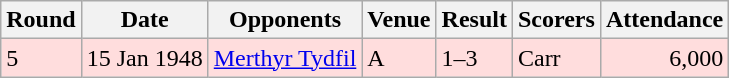<table class="wikitable">
<tr>
<th>Round</th>
<th>Date</th>
<th>Opponents</th>
<th>Venue</th>
<th>Result</th>
<th>Scorers</th>
<th>Attendance</th>
</tr>
<tr bgcolor="#ffdddd">
<td>5</td>
<td>15 Jan 1948</td>
<td><a href='#'>Merthyr Tydfil</a></td>
<td>A</td>
<td>1–3</td>
<td>Carr</td>
<td align="right">6,000</td>
</tr>
</table>
